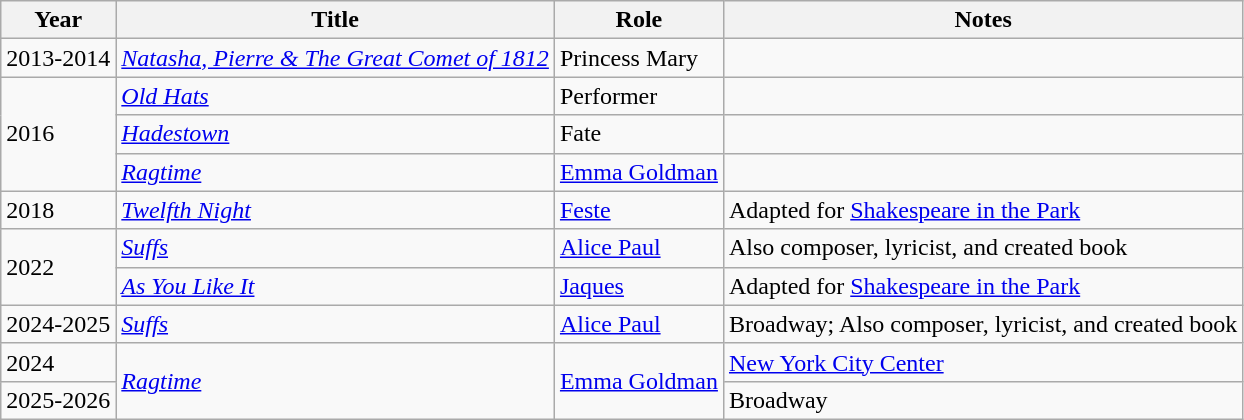<table class="wikitable">
<tr>
<th>Year</th>
<th>Title</th>
<th>Role</th>
<th>Notes</th>
</tr>
<tr>
<td>2013-2014</td>
<td><em><a href='#'>Natasha, Pierre & The Great Comet of 1812</a></em></td>
<td>Princess Mary</td>
<td></td>
</tr>
<tr>
<td rowspan=3>2016</td>
<td><em><a href='#'>Old Hats</a></em></td>
<td>Performer</td>
<td></td>
</tr>
<tr>
<td><em><a href='#'>Hadestown</a></em></td>
<td>Fate</td>
<td></td>
</tr>
<tr>
<td><a href='#'><em>Ragtime</em></a></td>
<td><a href='#'>Emma Goldman</a></td>
<td></td>
</tr>
<tr>
<td>2018</td>
<td><em><a href='#'>Twelfth Night</a></em></td>
<td><a href='#'>Feste</a></td>
<td>Adapted for <a href='#'>Shakespeare in the Park</a></td>
</tr>
<tr>
<td rowspan=2>2022</td>
<td><em><a href='#'>Suffs</a></em></td>
<td><a href='#'>Alice Paul</a></td>
<td>Also composer, lyricist, and created book</td>
</tr>
<tr>
<td><em><a href='#'>As You Like It</a></em></td>
<td><a href='#'>Jaques</a></td>
<td>Adapted for <a href='#'>Shakespeare in the Park</a></td>
</tr>
<tr>
<td>2024-2025</td>
<td><em><a href='#'>Suffs</a></em></td>
<td><a href='#'>Alice Paul</a></td>
<td>Broadway; Also composer, lyricist, and created book</td>
</tr>
<tr>
<td>2024</td>
<td rowspan=2><a href='#'><em>Ragtime</em></a></td>
<td rowspan=2><a href='#'>Emma Goldman</a></td>
<td><a href='#'>New York City Center</a></td>
</tr>
<tr>
<td>2025-2026</td>
<td>Broadway</td>
</tr>
</table>
